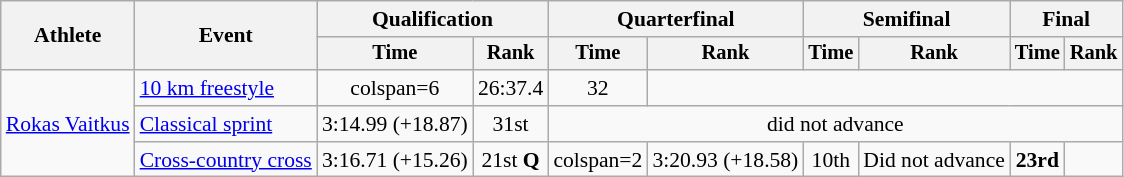<table class="wikitable" style="font-size:90%">
<tr>
<th rowspan="2">Athlete</th>
<th rowspan="2">Event</th>
<th colspan="2">Qualification</th>
<th colspan="2">Quarterfinal</th>
<th colspan="2">Semifinal</th>
<th colspan="2">Final</th>
</tr>
<tr style="font-size:95%">
<th>Time</th>
<th>Rank</th>
<th>Time</th>
<th>Rank</th>
<th>Time</th>
<th>Rank</th>
<th>Time</th>
<th>Rank</th>
</tr>
<tr align=center>
<td align=left rowspan=3><a href='#'>Rokas Vaitkus</a></td>
<td align=left><a href='#'>10 km freestyle</a></td>
<td>colspan=6 </td>
<td>26:37.4</td>
<td>32</td>
</tr>
<tr align=center>
<td align=left><a href='#'>Classical sprint</a></td>
<td>3:14.99 (+18.87)</td>
<td>31st</td>
<td colspan=6>did not advance</td>
</tr>
<tr align=center>
<td align=left><a href='#'>Cross-country cross</a></td>
<td>3:16.71 (+15.26)</td>
<td>21st <strong>Q</strong></td>
<td>colspan=2 </td>
<td>3:20.93 (+18.58)</td>
<td>10th</td>
<td>Did not advance</td>
<td><strong>23rd</strong></td>
</tr>
</table>
